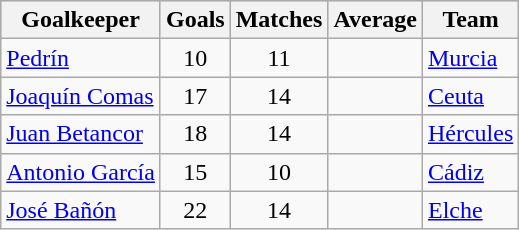<table class="wikitable sortable" class="wikitable">
<tr style="background:#ccc; text-align:center;">
<th>Goalkeeper</th>
<th>Goals</th>
<th>Matches</th>
<th>Average</th>
<th>Team</th>
</tr>
<tr>
<td> <a href='#'>Pedrín</a></td>
<td style="text-align:center;">10</td>
<td style="text-align:center;">11</td>
<td style="text-align:center;"></td>
<td><a href='#'>Murcia</a></td>
</tr>
<tr>
<td> <a href='#'>Joaquín Comas</a></td>
<td style="text-align:center;">17</td>
<td style="text-align:center;">14</td>
<td style="text-align:center;"></td>
<td><a href='#'>Ceuta</a></td>
</tr>
<tr>
<td> <a href='#'>Juan Betancor</a></td>
<td style="text-align:center;">18</td>
<td style="text-align:center;">14</td>
<td style="text-align:center;"></td>
<td><a href='#'>Hércules</a></td>
</tr>
<tr>
<td> <a href='#'>Antonio García</a></td>
<td style="text-align:center;">15</td>
<td style="text-align:center;">10</td>
<td style="text-align:center;"></td>
<td><a href='#'>Cádiz</a></td>
</tr>
<tr>
<td> <a href='#'>José Bañón</a></td>
<td style="text-align:center;">22</td>
<td style="text-align:center;">14</td>
<td style="text-align:center;"></td>
<td><a href='#'>Elche</a></td>
</tr>
</table>
